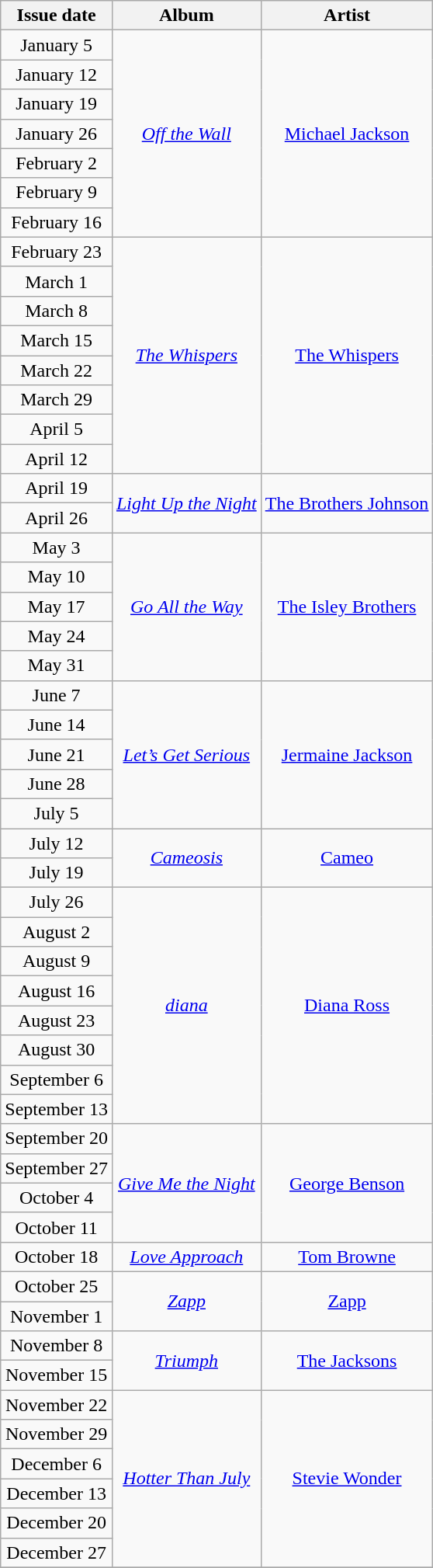<table class="wikitable" style="text-align: center;">
<tr>
<th>Issue date</th>
<th>Album</th>
<th>Artist</th>
</tr>
<tr>
<td>January 5</td>
<td rowspan="7"><em><a href='#'>Off the Wall</a></em></td>
<td rowspan="7"><a href='#'>Michael Jackson</a></td>
</tr>
<tr>
<td>January 12</td>
</tr>
<tr>
<td>January 19</td>
</tr>
<tr>
<td>January 26</td>
</tr>
<tr>
<td>February 2</td>
</tr>
<tr>
<td>February 9</td>
</tr>
<tr>
<td>February 16</td>
</tr>
<tr>
<td>February 23</td>
<td rowspan="8"><em><a href='#'>The Whispers</a></em></td>
<td rowspan="8"><a href='#'>The Whispers</a></td>
</tr>
<tr>
<td>March 1</td>
</tr>
<tr>
<td>March 8</td>
</tr>
<tr>
<td>March 15</td>
</tr>
<tr>
<td>March 22</td>
</tr>
<tr>
<td>March 29</td>
</tr>
<tr>
<td>April 5</td>
</tr>
<tr>
<td>April 12</td>
</tr>
<tr>
<td>April 19</td>
<td rowspan="2"><em><a href='#'>Light Up the Night</a></em></td>
<td rowspan="2"><a href='#'>The Brothers Johnson</a></td>
</tr>
<tr>
<td>April 26</td>
</tr>
<tr>
<td>May 3</td>
<td rowspan="5"><em><a href='#'>Go All the Way</a></em></td>
<td rowspan="5"><a href='#'>The Isley Brothers</a></td>
</tr>
<tr>
<td>May 10</td>
</tr>
<tr>
<td>May 17</td>
</tr>
<tr>
<td>May 24</td>
</tr>
<tr>
<td>May 31</td>
</tr>
<tr>
<td>June 7</td>
<td rowspan="5"><em><a href='#'>Let’s Get Serious</a></em></td>
<td rowspan="5"><a href='#'>Jermaine Jackson</a></td>
</tr>
<tr>
<td>June 14</td>
</tr>
<tr>
<td>June 21</td>
</tr>
<tr>
<td>June 28</td>
</tr>
<tr>
<td>July 5</td>
</tr>
<tr>
<td>July 12</td>
<td rowspan="2"><em><a href='#'>Cameosis</a></em></td>
<td rowspan="2"><a href='#'>Cameo</a></td>
</tr>
<tr>
<td>July 19</td>
</tr>
<tr>
<td>July 26</td>
<td rowspan="8"><em><a href='#'>diana</a></em></td>
<td rowspan="8"><a href='#'>Diana Ross</a></td>
</tr>
<tr>
<td>August 2</td>
</tr>
<tr>
<td>August 9</td>
</tr>
<tr>
<td>August 16</td>
</tr>
<tr>
<td>August 23</td>
</tr>
<tr>
<td>August 30</td>
</tr>
<tr>
<td>September 6</td>
</tr>
<tr>
<td>September 13</td>
</tr>
<tr>
<td>September 20</td>
<td rowspan="4"><em><a href='#'>Give Me the Night</a></em></td>
<td rowspan="4"><a href='#'>George Benson</a></td>
</tr>
<tr>
<td>September 27</td>
</tr>
<tr>
<td>October 4</td>
</tr>
<tr>
<td>October 11</td>
</tr>
<tr>
<td>October 18</td>
<td><em><a href='#'>Love Approach</a></em></td>
<td><a href='#'>Tom Browne</a></td>
</tr>
<tr>
<td>October 25</td>
<td rowspan="2"><em><a href='#'>Zapp</a></em></td>
<td rowspan="2"><a href='#'>Zapp</a></td>
</tr>
<tr>
<td>November 1</td>
</tr>
<tr>
<td>November 8</td>
<td rowspan="2"><em><a href='#'>Triumph</a></em></td>
<td rowspan="2"><a href='#'>The Jacksons</a></td>
</tr>
<tr>
<td>November 15</td>
</tr>
<tr>
<td>November 22</td>
<td rowspan="6"><em><a href='#'>Hotter Than July</a></em></td>
<td rowspan="6"><a href='#'>Stevie Wonder</a></td>
</tr>
<tr>
<td>November 29</td>
</tr>
<tr>
<td>December 6</td>
</tr>
<tr>
<td>December 13</td>
</tr>
<tr>
<td>December 20</td>
</tr>
<tr>
<td>December 27</td>
</tr>
<tr>
</tr>
</table>
